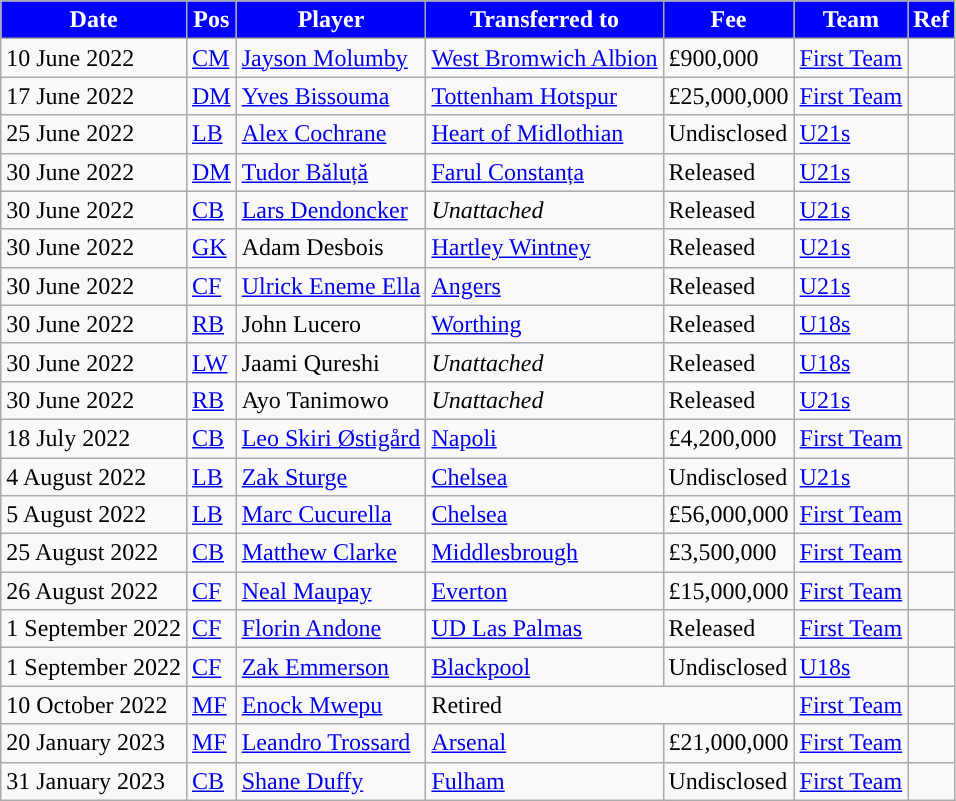<table class="wikitable plainrowheaders sortable">
<tr>
<th style="background:#0000FF; color:#FFFFFF; ">Date</th>
<th style="background:#0000FF; color:#FFFFFF; ">Pos</th>
<th style="background:#0000FF; color:#FFFFFF; ">Player</th>
<th style="background:#0000FF; color:#FFFFFF; ">Transferred to</th>
<th style="background:#0000FF; color:#FFFFFF; ">Fee</th>
<th style="background:#0000FF; color:#FFFFFF; ">Team</th>
<th style="background:#0000FF; color:#FFFFFF; ">Ref</th>
</tr>
<tr>
<td>10 June 2022</td>
<td><a href='#'>CM</a></td>
<td> <a href='#'>Jayson Molumby</a></td>
<td> <a href='#'>West Bromwich Albion</a></td>
<td>£900,000</td>
<td><a href='#'>First Team</a></td>
<td></td>
</tr>
<tr>
<td>17 June 2022</td>
<td><a href='#'>DM</a></td>
<td> <a href='#'>Yves Bissouma</a></td>
<td> <a href='#'>Tottenham Hotspur</a></td>
<td>£25,000,000</td>
<td><a href='#'>First Team</a></td>
<td></td>
</tr>
<tr>
<td>25 June 2022</td>
<td><a href='#'>LB</a></td>
<td> <a href='#'>Alex Cochrane</a></td>
<td> <a href='#'>Heart of Midlothian</a></td>
<td>Undisclosed</td>
<td><a href='#'>U21s</a></td>
<td></td>
</tr>
<tr>
<td>30 June 2022</td>
<td><a href='#'>DM</a></td>
<td> <a href='#'>Tudor Băluță</a></td>
<td> <a href='#'>Farul Constanța</a></td>
<td>Released</td>
<td><a href='#'>U21s</a></td>
<td></td>
</tr>
<tr>
<td>30 June 2022</td>
<td><a href='#'>CB</a></td>
<td> <a href='#'>Lars Dendoncker</a></td>
<td> <em>Unattached</em></td>
<td>Released</td>
<td><a href='#'>U21s</a></td>
<td></td>
</tr>
<tr>
<td>30 June 2022</td>
<td><a href='#'>GK</a></td>
<td> Adam Desbois</td>
<td> <a href='#'>Hartley Wintney</a></td>
<td>Released</td>
<td><a href='#'>U21s</a></td>
<td></td>
</tr>
<tr>
<td>30 June 2022</td>
<td><a href='#'>CF</a></td>
<td> <a href='#'>Ulrick Eneme Ella</a></td>
<td> <a href='#'>Angers</a></td>
<td>Released</td>
<td><a href='#'>U21s</a></td>
<td></td>
</tr>
<tr>
<td>30 June 2022</td>
<td><a href='#'>RB</a></td>
<td> John Lucero</td>
<td> <a href='#'>Worthing</a></td>
<td>Released</td>
<td><a href='#'>U18s</a></td>
<td></td>
</tr>
<tr>
<td>30 June 2022</td>
<td><a href='#'>LW</a></td>
<td> Jaami Qureshi</td>
<td> <em>Unattached</em></td>
<td>Released</td>
<td><a href='#'>U18s</a></td>
<td></td>
</tr>
<tr>
<td>30 June 2022</td>
<td><a href='#'>RB</a></td>
<td> Ayo Tanimowo</td>
<td> <em>Unattached</em></td>
<td>Released</td>
<td><a href='#'>U21s</a></td>
<td></td>
</tr>
<tr>
<td>18 July 2022</td>
<td><a href='#'>CB</a></td>
<td> <a href='#'>Leo Skiri Østigård</a></td>
<td> <a href='#'>Napoli</a></td>
<td>£4,200,000</td>
<td><a href='#'>First Team</a></td>
<td></td>
</tr>
<tr>
<td>4 August 2022</td>
<td><a href='#'>LB</a></td>
<td> <a href='#'>Zak Sturge</a></td>
<td> <a href='#'>Chelsea</a></td>
<td>Undisclosed</td>
<td><a href='#'>U21s</a></td>
<td></td>
</tr>
<tr>
<td>5 August 2022</td>
<td><a href='#'>LB</a></td>
<td> <a href='#'>Marc Cucurella</a></td>
<td> <a href='#'>Chelsea</a></td>
<td>£56,000,000</td>
<td><a href='#'>First Team</a></td>
<td></td>
</tr>
<tr>
<td>25 August 2022</td>
<td><a href='#'>CB</a></td>
<td> <a href='#'>Matthew Clarke</a></td>
<td> <a href='#'>Middlesbrough</a></td>
<td>£3,500,000</td>
<td><a href='#'>First Team</a></td>
<td></td>
</tr>
<tr>
<td>26 August 2022</td>
<td><a href='#'>CF</a></td>
<td> <a href='#'>Neal Maupay</a></td>
<td> <a href='#'>Everton</a></td>
<td>£15,000,000</td>
<td><a href='#'>First Team</a></td>
<td></td>
</tr>
<tr>
<td>1 September 2022</td>
<td><a href='#'>CF</a></td>
<td> <a href='#'>Florin Andone</a></td>
<td> <a href='#'>UD Las Palmas</a></td>
<td>Released</td>
<td><a href='#'>First Team</a></td>
<td></td>
</tr>
<tr>
<td>1 September 2022</td>
<td><a href='#'>CF</a></td>
<td> <a href='#'>Zak Emmerson</a></td>
<td> <a href='#'>Blackpool</a></td>
<td>Undisclosed</td>
<td><a href='#'>U18s</a></td>
<td></td>
</tr>
<tr>
<td>10 October 2022</td>
<td><a href='#'>MF</a></td>
<td> <a href='#'>Enock Mwepu</a></td>
<td colspan="2">Retired</td>
<td><a href='#'>First Team</a></td>
<td></td>
</tr>
<tr>
<td>20 January 2023</td>
<td><a href='#'>MF</a></td>
<td> <a href='#'>Leandro Trossard</a></td>
<td> <a href='#'>Arsenal</a></td>
<td>£21,000,000</td>
<td><a href='#'>First Team</a></td>
<td></td>
</tr>
<tr>
<td>31 January 2023</td>
<td><a href='#'>CB</a></td>
<td> <a href='#'>Shane Duffy</a></td>
<td> <a href='#'>Fulham</a></td>
<td>Undisclosed</td>
<td><a href='#'>First Team</a></td>
<td></td>
</tr>
</table>
